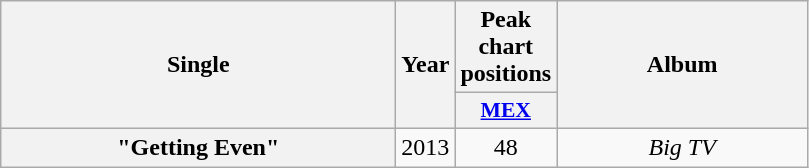<table class="wikitable plainrowheaders" style="text-align:center;">
<tr>
<th scope="col" rowspan="2" style="width:16em;">Single</th>
<th scope="col" rowspan="2">Year</th>
<th scope="col" colspan="1">Peak chart positions</th>
<th scope="col" rowspan="2" style="width:10em;">Album</th>
</tr>
<tr>
<th scope="col" style="width:3em;font-size:90%;"><a href='#'>MEX</a><br></th>
</tr>
<tr>
<th scope="row">"Getting Even"</th>
<td>2013</td>
<td>48</td>
<td><em>Big TV</em></td>
</tr>
</table>
